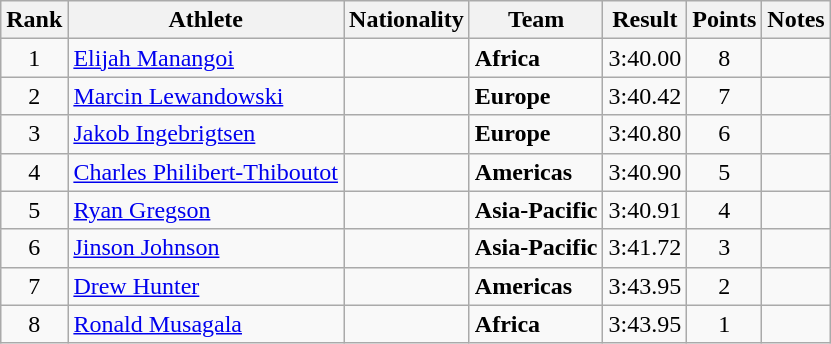<table class="wikitable sortable" style="text-align:center">
<tr>
<th>Rank</th>
<th>Athlete</th>
<th>Nationality</th>
<th>Team</th>
<th>Result</th>
<th>Points</th>
<th>Notes</th>
</tr>
<tr>
<td>1</td>
<td align="left"><a href='#'>Elijah Manangoi</a></td>
<td align=left></td>
<td align=left><strong>Africa</strong></td>
<td>3:40.00</td>
<td>8</td>
<td></td>
</tr>
<tr>
<td>2</td>
<td align="left"><a href='#'>Marcin Lewandowski</a></td>
<td align=left></td>
<td align=left><strong>Europe</strong></td>
<td>3:40.42</td>
<td>7</td>
<td></td>
</tr>
<tr>
<td>3</td>
<td align="left"><a href='#'>Jakob Ingebrigtsen</a></td>
<td align=left></td>
<td align=left><strong>Europe</strong></td>
<td>3:40.80</td>
<td>6</td>
<td></td>
</tr>
<tr>
<td>4</td>
<td align="left"><a href='#'>Charles Philibert-Thiboutot</a></td>
<td align=left></td>
<td align=left><strong>Americas</strong></td>
<td>3:40.90</td>
<td>5</td>
<td></td>
</tr>
<tr>
<td>5</td>
<td align="left"><a href='#'>Ryan Gregson</a></td>
<td align=left></td>
<td align=left><strong>Asia-Pacific</strong></td>
<td>3:40.91</td>
<td>4</td>
<td></td>
</tr>
<tr>
<td>6</td>
<td align="left"><a href='#'>Jinson Johnson</a></td>
<td align=left></td>
<td align=left><strong>Asia-Pacific</strong></td>
<td>3:41.72</td>
<td>3</td>
<td></td>
</tr>
<tr>
<td>7</td>
<td align="left"><a href='#'>Drew Hunter</a></td>
<td align=left></td>
<td align=left><strong>Americas</strong></td>
<td>3:43.95</td>
<td>2</td>
<td></td>
</tr>
<tr>
<td>8</td>
<td align="left"><a href='#'>Ronald Musagala</a></td>
<td align=left></td>
<td align=left><strong>Africa</strong></td>
<td>3:43.95</td>
<td>1</td>
<td></td>
</tr>
</table>
